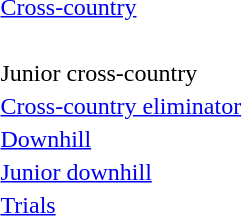<table>
<tr>
<td><a href='#'>Cross-country</a><br></td>
<td></td>
<td></td>
<td></td>
</tr>
<tr>
<td><br></td>
<td></td>
<td></td>
<td></td>
</tr>
<tr>
<td>Junior cross-country<br></td>
<td></td>
<td></td>
<td></td>
</tr>
<tr>
<td><a href='#'>Cross-country eliminator</a><br></td>
<td></td>
<td></td>
<td></td>
</tr>
<tr>
<td><a href='#'>Downhill</a><br></td>
<td></td>
<td></td>
<td></td>
</tr>
<tr>
<td><a href='#'>Junior downhill</a></td>
<td></td>
<td></td>
<td></td>
</tr>
<tr>
<td><a href='#'>Trials</a><br></td>
<td></td>
<td></td>
<td></td>
</tr>
</table>
